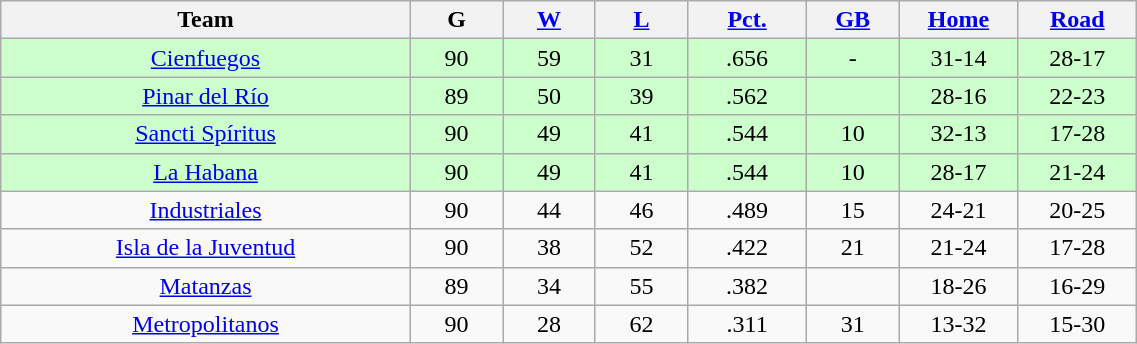<table class="wikitable" width="60%" style="text-align: center;">
<tr>
<th width="31%">Team</th>
<th width="7%">G</th>
<th width="7%"><a href='#'>W</a></th>
<th width="7%"><a href='#'>L</a></th>
<th width="9%"><a href='#'>Pct.</a></th>
<th width="7%"><a href='#'>GB</a></th>
<th width="9%"><a href='#'>Home</a></th>
<th width="9%"><a href='#'>Road</a></th>
</tr>
<tr style="background:#ccffcc;">
<td><a href='#'>Cienfuegos</a></td>
<td>90</td>
<td>59</td>
<td>31</td>
<td>.656</td>
<td>-</td>
<td>31-14</td>
<td>28-17</td>
</tr>
<tr style="background:#ccffcc;">
<td><a href='#'>Pinar del Río</a></td>
<td>89</td>
<td>50</td>
<td>39</td>
<td>.562</td>
<td></td>
<td>28-16</td>
<td>22-23</td>
</tr>
<tr style="background:#ccffcc;">
<td><a href='#'>Sancti Spíritus</a></td>
<td>90</td>
<td>49</td>
<td>41</td>
<td>.544</td>
<td>10</td>
<td>32-13</td>
<td>17-28</td>
</tr>
<tr style="background:#ccffcc;">
<td><a href='#'>La Habana</a></td>
<td>90</td>
<td>49</td>
<td>41</td>
<td>.544</td>
<td>10</td>
<td>28-17</td>
<td>21-24</td>
</tr>
<tr>
<td><a href='#'>Industriales</a></td>
<td>90</td>
<td>44</td>
<td>46</td>
<td>.489</td>
<td>15</td>
<td>24-21</td>
<td>20-25</td>
</tr>
<tr>
<td><a href='#'>Isla de la Juventud</a></td>
<td>90</td>
<td>38</td>
<td>52</td>
<td>.422</td>
<td>21</td>
<td>21-24</td>
<td>17-28</td>
</tr>
<tr>
<td><a href='#'>Matanzas</a></td>
<td>89</td>
<td>34</td>
<td>55</td>
<td>.382</td>
<td></td>
<td>18-26</td>
<td>16-29</td>
</tr>
<tr>
<td><a href='#'>Metropolitanos</a></td>
<td>90</td>
<td>28</td>
<td>62</td>
<td>.311</td>
<td>31</td>
<td>13-32</td>
<td>15-30</td>
</tr>
</table>
